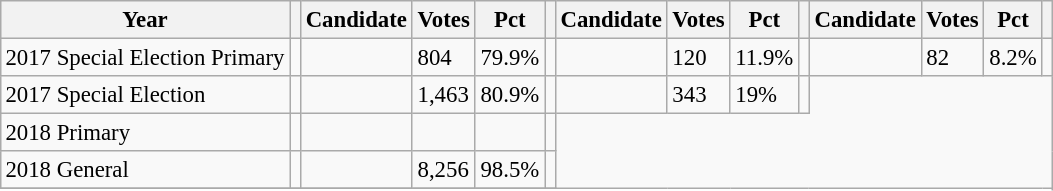<table class="wikitable" style="margin:0.5em ; font-size:95%">
<tr>
<th>Year</th>
<th></th>
<th>Candidate</th>
<th>Votes</th>
<th>Pct</th>
<th></th>
<th>Candidate</th>
<th>Votes</th>
<th>Pct</th>
<th></th>
<th>Candidate</th>
<th>Votes</th>
<th>Pct</th>
<th></th>
</tr>
<tr>
<td>2017 Special Election Primary</td>
<td></td>
<td></td>
<td>804</td>
<td>79.9%</td>
<td></td>
<td></td>
<td>120</td>
<td>11.9%</td>
<td></td>
<td></td>
<td>82</td>
<td>8.2%</td>
<td></td>
</tr>
<tr>
<td>2017 Special Election</td>
<td></td>
<td></td>
<td>1,463</td>
<td>80.9%</td>
<td></td>
<td></td>
<td>343</td>
<td>19%</td>
<td></td>
</tr>
<tr>
<td>2018 Primary</td>
<td></td>
<td></td>
<td></td>
<td></td>
<td></td>
</tr>
<tr>
<td>2018 General</td>
<td></td>
<td></td>
<td>8,256</td>
<td>98.5%</td>
<td></td>
</tr>
<tr>
</tr>
</table>
